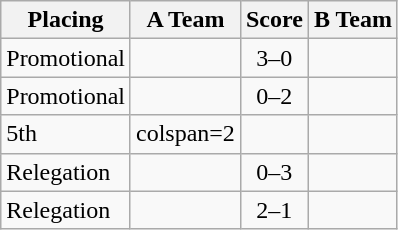<table class=wikitable style="border:1px solid #AAAAAA;">
<tr>
<th>Placing</th>
<th>A Team</th>
<th>Score</th>
<th>B Team</th>
</tr>
<tr>
<td>Promotional</td>
<td><strong></strong></td>
<td align="center">3–0</td>
<td></td>
</tr>
<tr>
<td>Promotional</td>
<td></td>
<td align="center">0–2</td>
<td><strong></strong></td>
</tr>
<tr>
<td>5th</td>
<td>colspan=2 </td>
<td></td>
</tr>
<tr>
<td>Relegation</td>
<td><em></em></td>
<td align="center">0–3</td>
<td><strong></strong></td>
</tr>
<tr>
<td>Relegation</td>
<td><strong></strong></td>
<td align="center">2–1</td>
<td><em></em></td>
</tr>
</table>
